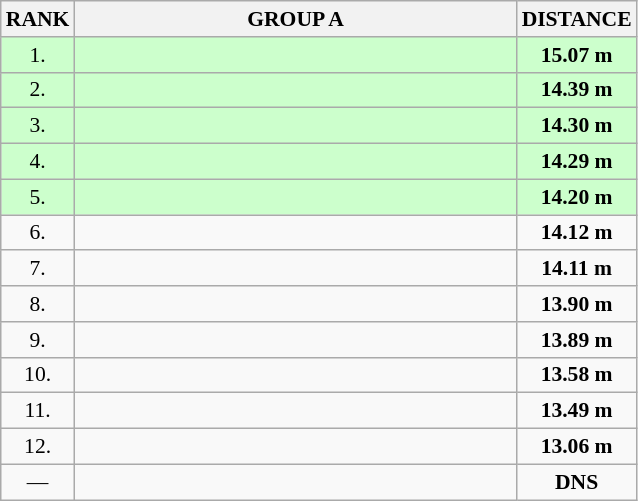<table class="wikitable" style="border-collapse: collapse; font-size: 90%;">
<tr>
<th>RANK</th>
<th style="width: 20em">GROUP A</th>
<th style="width: 5em">DISTANCE</th>
</tr>
<tr style="background:#ccffcc;">
<td align="center">1.</td>
<td></td>
<td align="center"><strong>15.07 m</strong></td>
</tr>
<tr style="background:#ccffcc;">
<td align="center">2.</td>
<td></td>
<td align="center"><strong>14.39 m</strong></td>
</tr>
<tr style="background:#ccffcc;">
<td align="center">3.</td>
<td></td>
<td align="center"><strong>14.30 m</strong></td>
</tr>
<tr style="background:#ccffcc;">
<td align="center">4.</td>
<td></td>
<td align="center"><strong>14.29 m</strong></td>
</tr>
<tr style="background:#ccffcc;">
<td align="center">5.</td>
<td></td>
<td align="center"><strong>14.20 m</strong></td>
</tr>
<tr>
<td align="center">6.</td>
<td></td>
<td align="center"><strong>14.12 m</strong></td>
</tr>
<tr>
<td align="center">7.</td>
<td></td>
<td align="center"><strong>14.11 m</strong></td>
</tr>
<tr>
<td align="center">8.</td>
<td></td>
<td align="center"><strong>13.90 m</strong></td>
</tr>
<tr>
<td align="center">9.</td>
<td></td>
<td align="center"><strong>13.89 m</strong></td>
</tr>
<tr>
<td align="center">10.</td>
<td></td>
<td align="center"><strong>13.58 m</strong></td>
</tr>
<tr>
<td align="center">11.</td>
<td></td>
<td align="center"><strong>13.49 m</strong></td>
</tr>
<tr>
<td align="center">12.</td>
<td></td>
<td align="center"><strong>13.06 m</strong></td>
</tr>
<tr>
<td align="center">—</td>
<td></td>
<td align="center"><strong>DNS</strong></td>
</tr>
</table>
